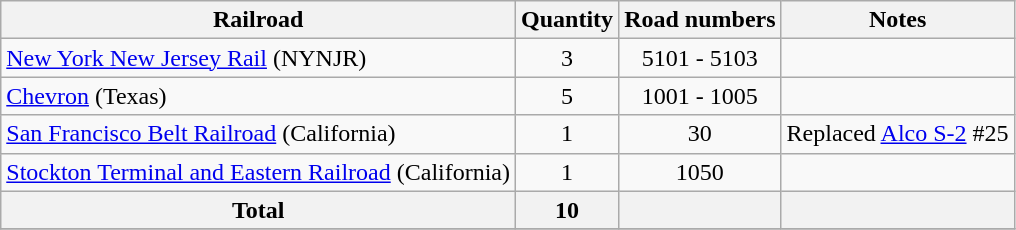<table class="wikitable">
<tr>
<th>Railroad</th>
<th>Quantity</th>
<th>Road numbers</th>
<th>Notes</th>
</tr>
<tr>
<td><a href='#'>New York New Jersey Rail</a> (NYNJR)</td>
<td style="text-align:center;">3</td>
<td style="text-align:center;">5101 - 5103</td>
<td></td>
</tr>
<tr>
<td><a href='#'>Chevron</a> (Texas)</td>
<td style="text-align:center;">5</td>
<td style="text-align:center;">1001 - 1005</td>
<td></td>
</tr>
<tr>
<td><a href='#'>San Francisco Belt Railroad</a> (California)</td>
<td style="text-align:center;">1</td>
<td style="text-align:center;">30</td>
<td>Replaced <a href='#'>Alco S-2</a> #25</td>
</tr>
<tr>
<td><a href='#'>Stockton Terminal and Eastern Railroad</a> (California)</td>
<td style="text-align:center;">1</td>
<td style="text-align:center;">1050</td>
<td></td>
</tr>
<tr>
<th>Total</th>
<th>10</th>
<th></th>
<th></th>
</tr>
<tr>
</tr>
</table>
